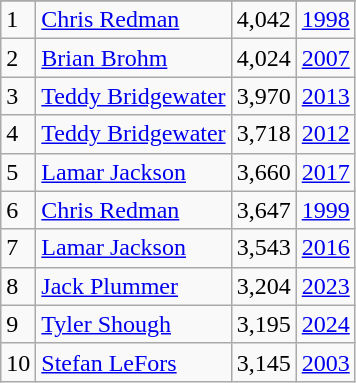<table class="wikitable">
<tr>
</tr>
<tr>
<td>1</td>
<td><a href='#'>Chris Redman</a></td>
<td>4,042</td>
<td><a href='#'>1998</a></td>
</tr>
<tr>
<td>2</td>
<td><a href='#'>Brian Brohm</a></td>
<td>4,024</td>
<td><a href='#'>2007</a></td>
</tr>
<tr>
<td>3</td>
<td><a href='#'>Teddy Bridgewater</a></td>
<td>3,970</td>
<td><a href='#'>2013</a></td>
</tr>
<tr>
<td>4</td>
<td><a href='#'>Teddy Bridgewater</a></td>
<td>3,718</td>
<td><a href='#'>2012</a></td>
</tr>
<tr>
<td>5</td>
<td><a href='#'>Lamar Jackson</a></td>
<td>3,660</td>
<td><a href='#'>2017</a></td>
</tr>
<tr>
<td>6</td>
<td><a href='#'>Chris Redman</a></td>
<td>3,647</td>
<td><a href='#'>1999</a></td>
</tr>
<tr>
<td>7</td>
<td><a href='#'>Lamar Jackson</a></td>
<td>3,543</td>
<td><a href='#'>2016</a></td>
</tr>
<tr>
<td>8</td>
<td><a href='#'>Jack Plummer</a></td>
<td>3,204</td>
<td><a href='#'>2023</a></td>
</tr>
<tr>
<td>9</td>
<td><a href='#'>Tyler Shough</a></td>
<td>3,195</td>
<td><a href='#'>2024</a></td>
</tr>
<tr>
<td>10</td>
<td><a href='#'>Stefan LeFors</a></td>
<td>3,145</td>
<td><a href='#'>2003</a></td>
</tr>
</table>
